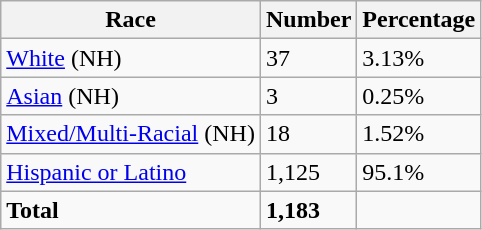<table class="wikitable">
<tr>
<th>Race</th>
<th>Number</th>
<th>Percentage</th>
</tr>
<tr>
<td><a href='#'>White</a> (NH)</td>
<td>37</td>
<td>3.13%</td>
</tr>
<tr>
<td><a href='#'>Asian</a> (NH)</td>
<td>3</td>
<td>0.25%</td>
</tr>
<tr>
<td><a href='#'>Mixed/Multi-Racial</a> (NH)</td>
<td>18</td>
<td>1.52%</td>
</tr>
<tr>
<td><a href='#'>Hispanic or Latino</a></td>
<td>1,125</td>
<td>95.1%</td>
</tr>
<tr>
<td><strong>Total</strong></td>
<td><strong>1,183</strong></td>
<td></td>
</tr>
</table>
